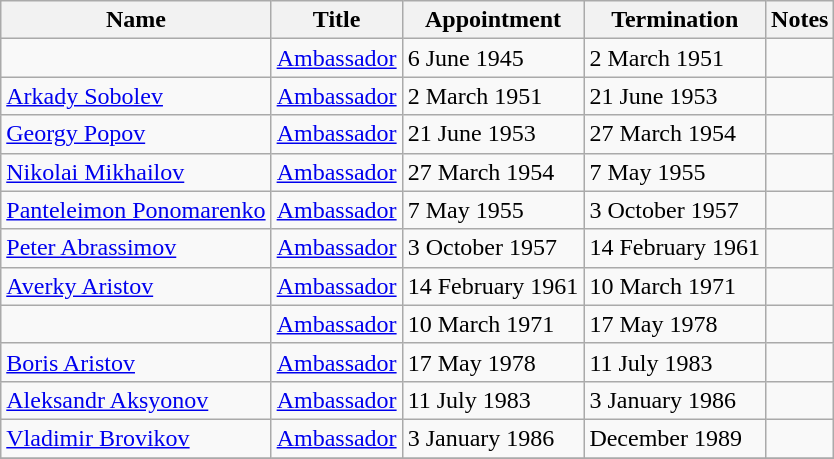<table class="wikitable">
<tr valign="middle">
<th>Name</th>
<th>Title</th>
<th>Appointment</th>
<th>Termination</th>
<th>Notes</th>
</tr>
<tr>
<td></td>
<td><a href='#'>Ambassador</a></td>
<td>6 June 1945</td>
<td>2 March 1951</td>
<td></td>
</tr>
<tr>
<td><a href='#'>Arkady Sobolev</a></td>
<td><a href='#'>Ambassador</a></td>
<td>2 March 1951</td>
<td>21 June 1953</td>
<td></td>
</tr>
<tr>
<td><a href='#'>Georgy Popov</a></td>
<td><a href='#'>Ambassador</a></td>
<td>21 June 1953</td>
<td>27 March 1954</td>
<td></td>
</tr>
<tr>
<td><a href='#'>Nikolai Mikhailov</a></td>
<td><a href='#'>Ambassador</a></td>
<td>27 March 1954</td>
<td>7 May 1955</td>
<td></td>
</tr>
<tr>
<td><a href='#'>Panteleimon Ponomarenko</a></td>
<td><a href='#'>Ambassador</a></td>
<td>7 May 1955</td>
<td>3 October 1957</td>
<td></td>
</tr>
<tr>
<td><a href='#'>Peter Abrassimov</a></td>
<td><a href='#'>Ambassador</a></td>
<td>3 October 1957</td>
<td>14 February 1961</td>
<td></td>
</tr>
<tr>
<td><a href='#'>Averky Aristov</a></td>
<td><a href='#'>Ambassador</a></td>
<td>14 February 1961</td>
<td>10 March 1971</td>
<td></td>
</tr>
<tr>
<td></td>
<td><a href='#'>Ambassador</a></td>
<td>10 March 1971</td>
<td>17 May 1978</td>
<td></td>
</tr>
<tr>
<td><a href='#'>Boris Aristov</a></td>
<td><a href='#'>Ambassador</a></td>
<td>17 May 1978</td>
<td>11 July 1983</td>
<td></td>
</tr>
<tr>
<td><a href='#'>Aleksandr Aksyonov</a></td>
<td><a href='#'>Ambassador</a></td>
<td>11 July 1983</td>
<td>3 January 1986</td>
<td></td>
</tr>
<tr>
<td><a href='#'>Vladimir Brovikov</a></td>
<td><a href='#'>Ambassador</a></td>
<td>3 January 1986</td>
<td>December 1989</td>
<td></td>
</tr>
<tr>
</tr>
</table>
